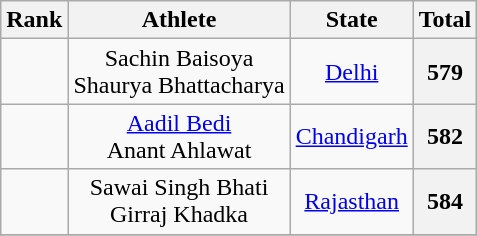<table class="wikitable sortable" style="text-align:center">
<tr>
<th>Rank</th>
<th>Athlete</th>
<th>State</th>
<th>Total</th>
</tr>
<tr>
<td></td>
<td>Sachin Baisoya<br>Shaurya Bhattacharya</td>
<td> <a href='#'>Delhi</a></td>
<th>579</th>
</tr>
<tr>
<td></td>
<td><a href='#'>Aadil Bedi</a><br>Anant Ahlawat</td>
<td> <a href='#'>Chandigarh</a></td>
<th>582</th>
</tr>
<tr>
<td></td>
<td>Sawai Singh Bhati<br>Girraj Khadka</td>
<td> <a href='#'>Rajasthan</a></td>
<th>584</th>
</tr>
<tr>
</tr>
</table>
